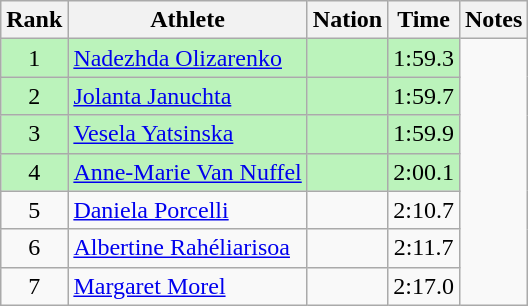<table class="wikitable sortable" style="text-align:center">
<tr>
<th>Rank</th>
<th>Athlete</th>
<th>Nation</th>
<th>Time</th>
<th>Notes</th>
</tr>
<tr style="background:#bbf3bb;">
<td>1</td>
<td align=left><a href='#'>Nadezhda Olizarenko</a></td>
<td align=left></td>
<td>1:59.3</td>
</tr>
<tr style="background:#bbf3bb;">
<td>2</td>
<td align=left><a href='#'>Jolanta Januchta</a></td>
<td align=left></td>
<td>1:59.7</td>
</tr>
<tr style="background:#bbf3bb;">
<td>3</td>
<td align=left><a href='#'>Vesela Yatsinska</a></td>
<td align=left></td>
<td>1:59.9</td>
</tr>
<tr style="background:#bbf3bb;">
<td>4</td>
<td align=left><a href='#'>Anne-Marie Van Nuffel</a></td>
<td align=left></td>
<td>2:00.1</td>
</tr>
<tr>
<td>5</td>
<td align=left><a href='#'>Daniela Porcelli</a></td>
<td align=left></td>
<td>2:10.7</td>
</tr>
<tr>
<td>6</td>
<td align=left><a href='#'>Albertine Rahéliarisoa</a></td>
<td align=left></td>
<td>2:11.7</td>
</tr>
<tr>
<td>7</td>
<td align=left><a href='#'>Margaret Morel</a></td>
<td align=left></td>
<td>2:17.0</td>
</tr>
</table>
